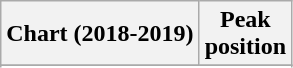<table class="wikitable sortable plainrowheaders" style="text-align:center">
<tr>
<th scope="col">Chart (2018-2019)</th>
<th scope="col">Peak<br>position</th>
</tr>
<tr>
</tr>
<tr>
</tr>
<tr>
</tr>
</table>
